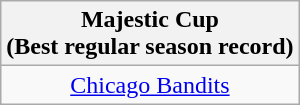<table class="wikitable" style="text-align:center">
<tr>
<th>Majestic Cup <br>(Best regular season record)</th>
</tr>
<tr>
<td><a href='#'>Chicago Bandits</a></td>
</tr>
</table>
